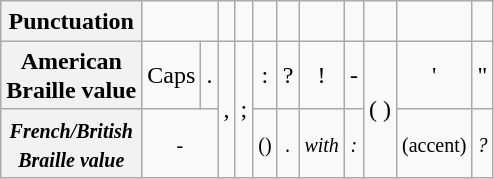<table class="wikitable" style="line-height: 1.2">
<tr align=center>
<th>Punctuation</th>
<td colspan=2></td>
<td></td>
<td></td>
<td></td>
<td></td>
<td></td>
<td></td>
<td></td>
<td></td>
<td></td>
</tr>
<tr align=center>
<th>American <br>Braille value</th>
<td>Caps</td>
<td>. </td>
<td rowspan=2>,</td>
<td rowspan=2>;</td>
<td>:</td>
<td>?</td>
<td>!</td>
<td>- </td>
<td rowspan=2>( )</td>
<td>' </td>
<td>" </td>
</tr>
<tr align=center>
<th><small><em>French/British<br>Braille value</em></small></th>
<td colspan=2><small><em>-</em></small></td>
<td><small>()</small></td>
<td><small><em>.</em></small></td>
<td><small><em>with</em></small></td>
<td><small><em>:</em></small></td>
<td><small>(accent)</small></td>
<td><small><em>?</em></small></td>
</tr>
</table>
